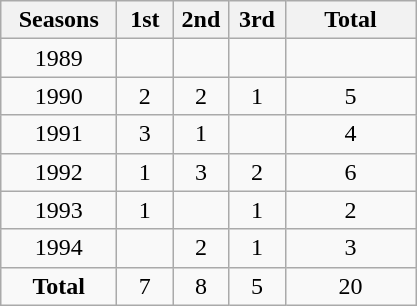<table class="wikitable" style="text-align: center;">
<tr>
<th width = "70">Seasons</th>
<th width = "30">1st</th>
<th width = "30">2nd</th>
<th width = "30">3rd</th>
<th width = "80">Total</th>
</tr>
<tr>
<td>1989</td>
<td></td>
<td></td>
<td></td>
<td></td>
</tr>
<tr>
<td>1990</td>
<td>2</td>
<td>2</td>
<td>1</td>
<td>5</td>
</tr>
<tr>
<td>1991</td>
<td>3</td>
<td>1</td>
<td></td>
<td>4</td>
</tr>
<tr>
<td>1992</td>
<td>1</td>
<td>3</td>
<td>2</td>
<td>6</td>
</tr>
<tr>
<td>1993</td>
<td>1</td>
<td></td>
<td>1</td>
<td>2</td>
</tr>
<tr>
<td>1994</td>
<td></td>
<td>2</td>
<td>1</td>
<td>3</td>
</tr>
<tr>
<td><strong>Total</strong></td>
<td>7</td>
<td>8</td>
<td>5</td>
<td>20</td>
</tr>
</table>
